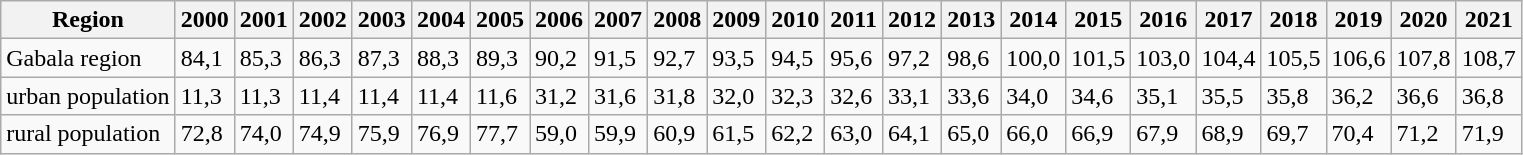<table class="wikitable">
<tr>
<th>Region</th>
<th>2000</th>
<th>2001</th>
<th>2002</th>
<th>2003</th>
<th>2004</th>
<th>2005</th>
<th>2006</th>
<th>2007</th>
<th>2008</th>
<th>2009</th>
<th>2010</th>
<th>2011</th>
<th>2012</th>
<th>2013</th>
<th>2014</th>
<th>2015</th>
<th>2016</th>
<th>2017</th>
<th>2018</th>
<th>2019</th>
<th>2020</th>
<th>2021</th>
</tr>
<tr>
<td>Gabala region</td>
<td>84,1</td>
<td>85,3</td>
<td>86,3</td>
<td>87,3</td>
<td>88,3</td>
<td>89,3</td>
<td>90,2</td>
<td>91,5</td>
<td>92,7</td>
<td>93,5</td>
<td>94,5</td>
<td>95,6</td>
<td>97,2</td>
<td>98,6</td>
<td>100,0</td>
<td>101,5</td>
<td>103,0</td>
<td>104,4</td>
<td>105,5</td>
<td>106,6</td>
<td>107,8</td>
<td>108,7</td>
</tr>
<tr>
<td>urban population</td>
<td>11,3</td>
<td>11,3</td>
<td>11,4</td>
<td>11,4</td>
<td>11,4</td>
<td>11,6</td>
<td>31,2</td>
<td>31,6</td>
<td>31,8</td>
<td>32,0</td>
<td>32,3</td>
<td>32,6</td>
<td>33,1</td>
<td>33,6</td>
<td>34,0</td>
<td>34,6</td>
<td>35,1</td>
<td>35,5</td>
<td>35,8</td>
<td>36,2</td>
<td>36,6</td>
<td>36,8</td>
</tr>
<tr>
<td>rural population</td>
<td>72,8</td>
<td>74,0</td>
<td>74,9</td>
<td>75,9</td>
<td>76,9</td>
<td>77,7</td>
<td>59,0</td>
<td>59,9</td>
<td>60,9</td>
<td>61,5</td>
<td>62,2</td>
<td>63,0</td>
<td>64,1</td>
<td>65,0</td>
<td>66,0</td>
<td>66,9</td>
<td>67,9</td>
<td>68,9</td>
<td>69,7</td>
<td>70,4</td>
<td>71,2</td>
<td>71,9</td>
</tr>
</table>
